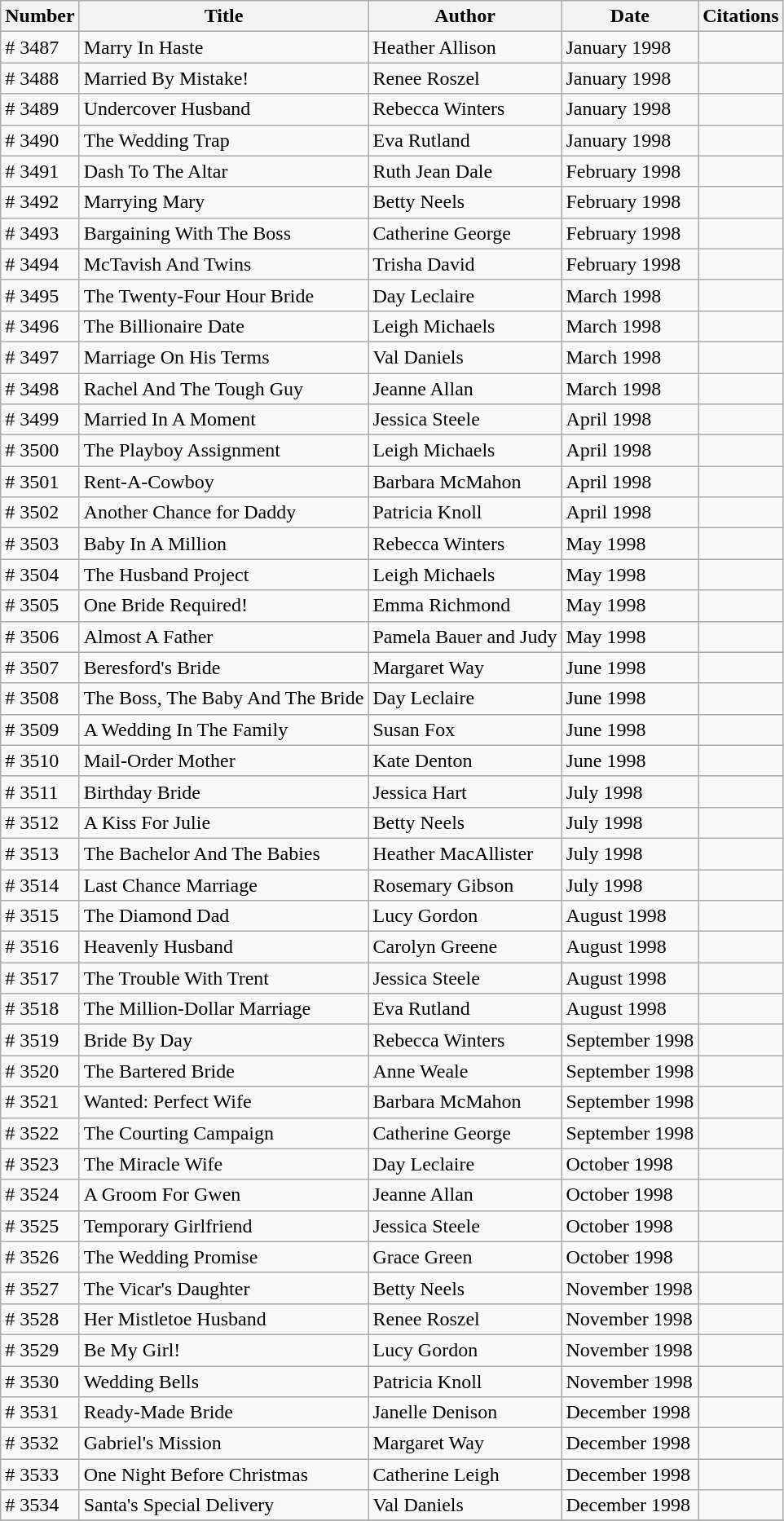<table class="wikitable">
<tr>
<th>Number</th>
<th>Title</th>
<th>Author</th>
<th>Date</th>
<th>Citations</th>
</tr>
<tr>
<td># 3487</td>
<td>Marry In Haste</td>
<td>Heather Allison</td>
<td>January 1998</td>
<td></td>
</tr>
<tr>
<td># 3488</td>
<td>Married By Mistake!</td>
<td>Renee Roszel</td>
<td>January 1998</td>
<td></td>
</tr>
<tr>
<td># 3489</td>
<td>Undercover Husband</td>
<td>Rebecca Winters</td>
<td>January 1998</td>
<td></td>
</tr>
<tr>
<td># 3490</td>
<td>The Wedding Trap</td>
<td>Eva Rutland</td>
<td>January 1998</td>
<td></td>
</tr>
<tr>
<td># 3491</td>
<td>Dash To The Altar</td>
<td>Ruth Jean Dale</td>
<td>February 1998</td>
<td></td>
</tr>
<tr>
<td># 3492</td>
<td>Marrying Mary</td>
<td>Betty Neels</td>
<td>February 1998</td>
<td></td>
</tr>
<tr>
<td># 3493</td>
<td>Bargaining With The Boss</td>
<td>Catherine George</td>
<td>February 1998</td>
<td></td>
</tr>
<tr>
<td># 3494</td>
<td>McTavish And Twins</td>
<td>Trisha David</td>
<td>February 1998</td>
<td></td>
</tr>
<tr>
<td># 3495</td>
<td>The Twenty-Four Hour Bride</td>
<td>Day Leclaire</td>
<td>March 1998</td>
<td></td>
</tr>
<tr>
<td># 3496</td>
<td>The Billionaire Date</td>
<td>Leigh Michaels</td>
<td>March 1998</td>
<td></td>
</tr>
<tr>
<td># 3497</td>
<td>Marriage On His Terms</td>
<td>Val Daniels</td>
<td>March 1998</td>
<td></td>
</tr>
<tr>
<td># 3498</td>
<td>Rachel And The Tough Guy</td>
<td>Jeanne Allan</td>
<td>March 1998</td>
<td></td>
</tr>
<tr>
<td># 3499</td>
<td>Married In A Moment</td>
<td>Jessica Steele</td>
<td>April 1998</td>
<td></td>
</tr>
<tr>
<td># 3500</td>
<td>The Playboy Assignment</td>
<td>Leigh Michaels</td>
<td>April 1998</td>
<td></td>
</tr>
<tr>
<td># 3501</td>
<td>Rent-A-Cowboy</td>
<td>Barbara McMahon</td>
<td>April 1998</td>
<td></td>
</tr>
<tr>
<td># 3502</td>
<td>Another Chance for Daddy</td>
<td>Patricia Knoll</td>
<td>April 1998</td>
<td></td>
</tr>
<tr>
<td># 3503</td>
<td>Baby In A Million</td>
<td>Rebecca Winters</td>
<td>May 1998</td>
<td></td>
</tr>
<tr>
<td># 3504</td>
<td>The Husband Project</td>
<td>Leigh Michaels</td>
<td>May 1998</td>
<td></td>
</tr>
<tr>
<td># 3505</td>
<td>One Bride Required!</td>
<td>Emma Richmond</td>
<td>May 1998</td>
<td></td>
</tr>
<tr>
<td># 3506</td>
<td>Almost A Father</td>
<td>Pamela Bauer and Judy</td>
<td>May 1998</td>
<td></td>
</tr>
<tr>
<td># 3507</td>
<td>Beresford's Bride</td>
<td>Margaret Way</td>
<td>June 1998</td>
<td></td>
</tr>
<tr>
<td># 3508</td>
<td>The Boss, The Baby And The Bride</td>
<td>Day Leclaire</td>
<td>June 1998</td>
<td></td>
</tr>
<tr>
<td># 3509</td>
<td>A Wedding In The Family</td>
<td>Susan Fox</td>
<td>June 1998</td>
<td></td>
</tr>
<tr>
<td># 3510</td>
<td>Mail-Order Mother</td>
<td>Kate Denton</td>
<td>June 1998</td>
<td></td>
</tr>
<tr>
<td># 3511</td>
<td>Birthday Bride</td>
<td>Jessica Hart</td>
<td>July 1998</td>
<td></td>
</tr>
<tr>
<td># 3512</td>
<td>A Kiss For Julie</td>
<td>Betty Neels</td>
<td>July 1998</td>
<td></td>
</tr>
<tr>
<td># 3513</td>
<td>The Bachelor And The Babies</td>
<td>Heather MacAllister</td>
<td>July 1998</td>
<td></td>
</tr>
<tr>
<td># 3514</td>
<td>Last Chance Marriage</td>
<td>Rosemary Gibson</td>
<td>July 1998</td>
<td></td>
</tr>
<tr>
<td># 3515</td>
<td>The Diamond Dad</td>
<td>Lucy Gordon</td>
<td>August 1998</td>
<td></td>
</tr>
<tr>
<td># 3516</td>
<td>Heavenly Husband</td>
<td>Carolyn Greene</td>
<td>August 1998</td>
<td></td>
</tr>
<tr>
<td># 3517</td>
<td>The Trouble With Trent</td>
<td>Jessica Steele</td>
<td>August 1998</td>
<td></td>
</tr>
<tr>
<td># 3518</td>
<td>The Million-Dollar Marriage</td>
<td>Eva Rutland</td>
<td>August 1998</td>
<td></td>
</tr>
<tr>
<td># 3519</td>
<td>Bride By Day</td>
<td>Rebecca Winters</td>
<td>September 1998</td>
<td></td>
</tr>
<tr>
<td># 3520</td>
<td>The Bartered Bride</td>
<td>Anne Weale</td>
<td>September 1998</td>
<td></td>
</tr>
<tr>
<td># 3521</td>
<td>Wanted: Perfect Wife</td>
<td>Barbara McMahon</td>
<td>September 1998</td>
<td></td>
</tr>
<tr>
<td># 3522</td>
<td>The Courting Campaign</td>
<td>Catherine George</td>
<td>September 1998</td>
<td></td>
</tr>
<tr>
<td># 3523</td>
<td>The Miracle Wife</td>
<td>Day Leclaire</td>
<td>October 1998</td>
<td></td>
</tr>
<tr>
<td># 3524</td>
<td>A Groom For Gwen</td>
<td>Jeanne Allan</td>
<td>October 1998</td>
<td></td>
</tr>
<tr>
<td># 3525</td>
<td>Temporary Girlfriend</td>
<td>Jessica Steele</td>
<td>October 1998</td>
<td></td>
</tr>
<tr>
<td># 3526</td>
<td>The Wedding Promise</td>
<td>Grace Green</td>
<td>October 1998</td>
<td></td>
</tr>
<tr>
<td># 3527</td>
<td>The Vicar's Daughter</td>
<td>Betty Neels</td>
<td>November 1998</td>
<td></td>
</tr>
<tr>
<td># 3528</td>
<td>Her Mistletoe Husband</td>
<td>Renee Roszel</td>
<td>November 1998</td>
<td></td>
</tr>
<tr>
<td># 3529</td>
<td>Be My Girl!</td>
<td>Lucy Gordon</td>
<td>November 1998</td>
<td></td>
</tr>
<tr>
<td># 3530</td>
<td>Wedding Bells</td>
<td>Patricia Knoll</td>
<td>November 1998</td>
<td></td>
</tr>
<tr>
<td># 3531</td>
<td>Ready-Made Bride</td>
<td>Janelle Denison</td>
<td>December 1998</td>
<td></td>
</tr>
<tr>
<td># 3532</td>
<td>Gabriel's Mission</td>
<td>Margaret Way</td>
<td>December 1998</td>
<td></td>
</tr>
<tr>
<td># 3533</td>
<td>One Night Before Christmas</td>
<td>Catherine Leigh</td>
<td>December 1998</td>
<td></td>
</tr>
<tr>
<td># 3534</td>
<td>Santa's Special Delivery</td>
<td>Val Daniels</td>
<td>December 1998</td>
<td></td>
</tr>
<tr>
</tr>
</table>
